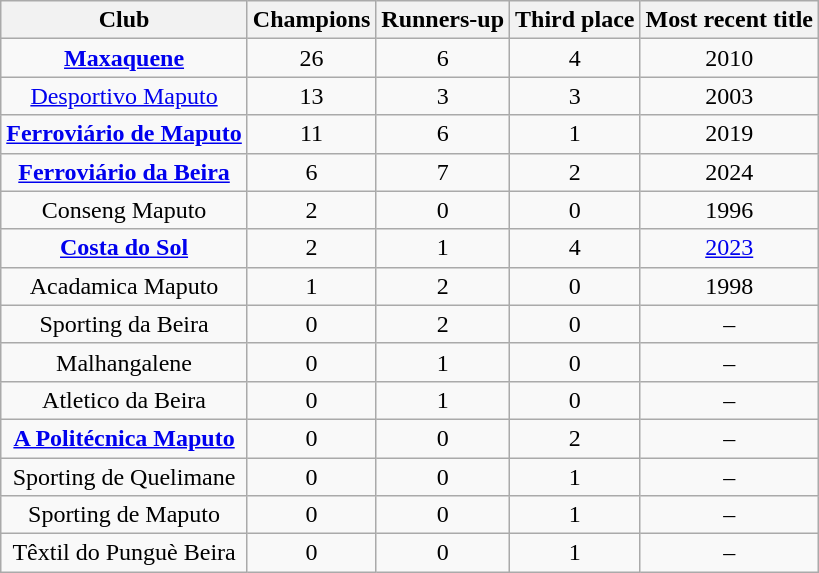<table class="wikitable" style="text-align:center;">
<tr>
<th>Club</th>
<th>Champions</th>
<th>Runners-up</th>
<th>Third place</th>
<th>Most recent title</th>
</tr>
<tr>
<td><strong><a href='#'>Maxaquene</a></strong></td>
<td>26</td>
<td>6</td>
<td>4</td>
<td>2010</td>
</tr>
<tr>
<td><a href='#'>Desportivo Maputo</a></td>
<td>13</td>
<td>3</td>
<td>3</td>
<td>2003</td>
</tr>
<tr>
<td><strong><a href='#'>Ferroviário de Maputo</a></strong></td>
<td>11</td>
<td>6</td>
<td>1</td>
<td>2019</td>
</tr>
<tr>
<td><a href='#'><strong>Ferroviário da Beira</strong></a></td>
<td>6</td>
<td>7</td>
<td>2</td>
<td>2024</td>
</tr>
<tr>
<td>Conseng Maputo</td>
<td>2</td>
<td>0</td>
<td>0</td>
<td>1996</td>
</tr>
<tr>
<td><a href='#'><strong>Costa do Sol</strong></a></td>
<td>2</td>
<td>1</td>
<td>4</td>
<td><a href='#'>2023</a></td>
</tr>
<tr>
<td>Acadamica Maputo</td>
<td>1</td>
<td>2</td>
<td>0</td>
<td>1998</td>
</tr>
<tr>
<td>Sporting da Beira</td>
<td>0</td>
<td>2</td>
<td>0</td>
<td>–</td>
</tr>
<tr>
<td>Malhangalene</td>
<td>0</td>
<td>1</td>
<td>0</td>
<td>–</td>
</tr>
<tr>
<td>Atletico da Beira</td>
<td>0</td>
<td>1</td>
<td>0</td>
<td>–</td>
</tr>
<tr>
<td><strong><a href='#'>A Politécnica Maputo</a></strong></td>
<td>0</td>
<td>0</td>
<td>2</td>
<td>–</td>
</tr>
<tr>
<td>Sporting de Quelimane</td>
<td>0</td>
<td>0</td>
<td>1</td>
<td>–</td>
</tr>
<tr>
<td>Sporting de Maputo</td>
<td>0</td>
<td>0</td>
<td>1</td>
<td>–</td>
</tr>
<tr>
<td>Têxtil do Punguè Beira</td>
<td>0</td>
<td>0</td>
<td>1</td>
<td>–</td>
</tr>
</table>
